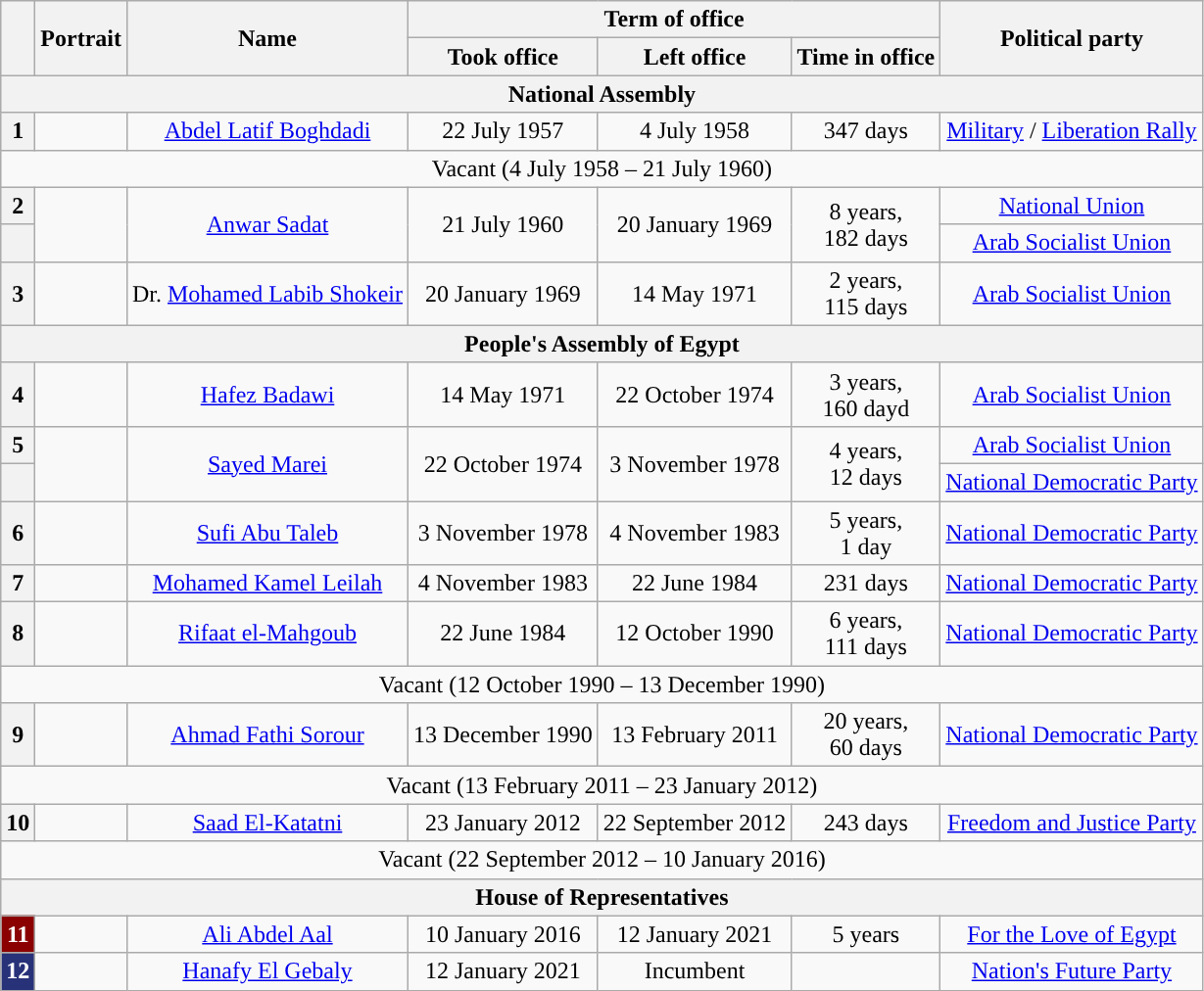<table class="wikitable" style="text-align:center">
<tr>
<th rowspan="2"></th>
<th rowspan="2">Portrait</th>
<th rowspan="2">Name</th>
<th colspan="3">Term of office</th>
<th rowspan="2">Political party</th>
</tr>
<tr>
<th>Took office</th>
<th>Left office</th>
<th>Time in office</th>
</tr>
<tr>
<th colspan="7" align="center">National Assembly</th>
</tr>
<tr>
<th style="background:">1</th>
<td></td>
<td><a href='#'>Abdel Latif Boghdadi</a></td>
<td>22 July 1957</td>
<td>4 July 1958 <br></td>
<td>347 days</td>
<td><a href='#'>Military</a> / <a href='#'>Liberation Rally</a></td>
</tr>
<tr>
<td colspan="7" align="center">Vacant (4 July 1958 – 21 July 1960)</td>
</tr>
<tr>
<th style="background:">2</th>
<td rowspan="2"></td>
<td rowspan="2"><a href='#'>Anwar Sadat</a></td>
<td rowspan="2">21 July 1960</td>
<td rowspan="2">20 January 1969</td>
<td rowspan="2">8 years,<br>182 days</td>
<td><a href='#'>National Union</a> <br></td>
</tr>
<tr>
<th style="background:"></th>
<td><a href='#'>Arab Socialist Union</a></td>
</tr>
<tr>
<th style="background:">3</th>
<td></td>
<td>Dr. <a href='#'>Mohamed Labib Shokeir</a></td>
<td>20 January 1969</td>
<td>14 May 1971</td>
<td>2 years,<br>115 days</td>
<td><a href='#'>Arab Socialist Union</a></td>
</tr>
<tr>
<th colspan="7" align="center">People's Assembly of Egypt</th>
</tr>
<tr>
<th style="background:">4</th>
<td></td>
<td><a href='#'>Hafez Badawi</a></td>
<td>14 May 1971</td>
<td>22 October 1974</td>
<td>3 years,<br>160 dayd</td>
<td><a href='#'>Arab Socialist Union</a></td>
</tr>
<tr>
<th style="background:">5</th>
<td rowspan=2></td>
<td rowspan=2><a href='#'>Sayed Marei</a></td>
<td rowspan=2>22 October 1974</td>
<td rowspan=2>3 November 1978</td>
<td rowspan="2">4 years,<br>12 days</td>
<td><a href='#'>Arab Socialist Union</a> <br></td>
</tr>
<tr>
<th style="background:"></th>
<td><a href='#'>National Democratic Party</a></td>
</tr>
<tr>
<th style="background:">6</th>
<td></td>
<td><a href='#'>Sufi Abu Taleb</a></td>
<td>3 November 1978</td>
<td>4 November 1983</td>
<td>5 years,<br>1 day</td>
<td><a href='#'>National Democratic Party</a></td>
</tr>
<tr>
<th style="background:">7</th>
<td></td>
<td><a href='#'>Mohamed Kamel Leilah</a></td>
<td>4 November 1983</td>
<td>22 June 1984</td>
<td>231 days</td>
<td><a href='#'>National Democratic Party</a></td>
</tr>
<tr>
<th style="background:">8</th>
<td></td>
<td><a href='#'>Rifaat el-Mahgoub</a></td>
<td>22 June 1984</td>
<td>12 October 1990 <br></td>
<td>6 years,<br>111 days</td>
<td><a href='#'>National Democratic Party</a></td>
</tr>
<tr>
<td colspan="7" align="center">Vacant (12 October 1990 – 13 December 1990)</td>
</tr>
<tr>
<th style="background:">9</th>
<td></td>
<td><a href='#'>Ahmad Fathi Sorour</a></td>
<td>13 December 1990</td>
<td>13 February 2011 <br></td>
<td>20 years,<br>60 days</td>
<td><a href='#'>National Democratic Party</a></td>
</tr>
<tr>
<td colspan="7" align="center">Vacant (13 February 2011 – 23 January 2012)</td>
</tr>
<tr>
<th style="background:">10</th>
<td></td>
<td><a href='#'>Saad El-Katatni</a></td>
<td>23 January 2012</td>
<td>22 September 2012 <br></td>
<td>243 days</td>
<td><a href='#'>Freedom and Justice Party</a></td>
</tr>
<tr>
<td colspan="7" align="center">Vacant (22 September 2012 – 10 January 2016)</td>
</tr>
<tr>
<th colspan="7" align="center">House of Representatives</th>
</tr>
<tr>
<th style="background:#8B0000; color:white;">11</th>
<td></td>
<td><a href='#'>Ali Abdel Aal</a></td>
<td>10 January 2016</td>
<td>12 January 2021</td>
<td>5 years</td>
<td><a href='#'>For the Love of Egypt</a></td>
</tr>
<tr>
<th style="background:#283279; color:white;">12</th>
<td></td>
<td><a href='#'>Hanafy El Gebaly</a></td>
<td>12 January 2021</td>
<td>Incumbent</td>
<td></td>
<td><a href='#'>Nation's Future Party</a></td>
</tr>
</table>
